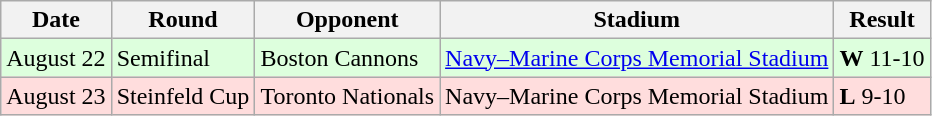<table class="wikitable">
<tr>
<th>Date</th>
<th>Round</th>
<th>Opponent</th>
<th>Stadium</th>
<th>Result</th>
</tr>
<tr bgcolor="DDFFDD">
<td>August 22</td>
<td>Semifinal</td>
<td>Boston Cannons</td>
<td><a href='#'>Navy–Marine Corps Memorial Stadium</a></td>
<td><strong>W</strong> 11-10</td>
</tr>
<tr bgcolor="FFDDDD">
<td>August 23</td>
<td>Steinfeld Cup</td>
<td>Toronto Nationals</td>
<td>Navy–Marine Corps Memorial Stadium</td>
<td><strong>L</strong> 9-10</td>
</tr>
</table>
